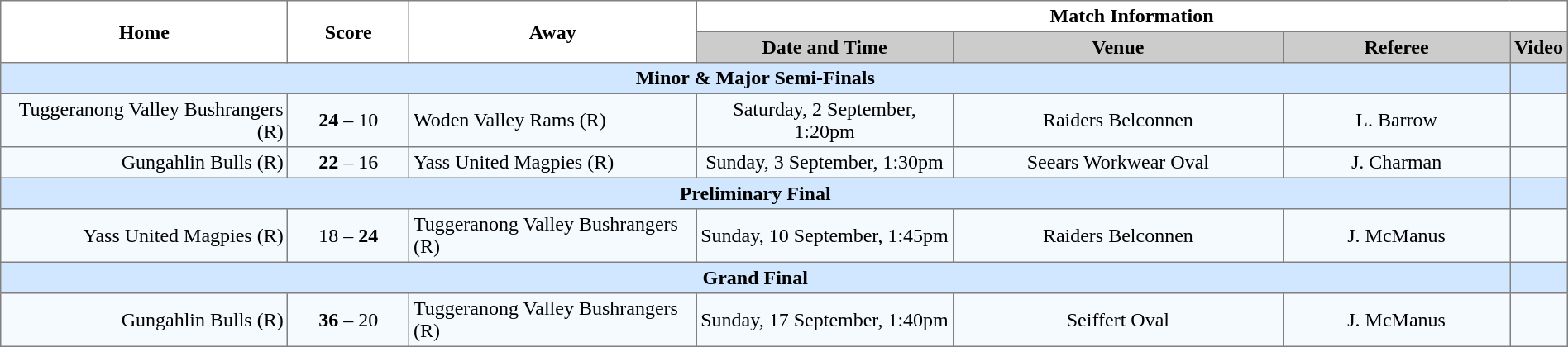<table border="1" cellpadding="3" cellspacing="0" width="100%" style="border-collapse:collapse;  text-align:center;">
<tr>
<th rowspan="2" width="19%">Home</th>
<th rowspan="2" width="8%">Score</th>
<th rowspan="2" width="19%">Away</th>
<th colspan="4">Match Information</th>
</tr>
<tr style="background:#CCCCCC">
<th width="17%">Date and Time</th>
<th width="22%">Venue</th>
<th width="50%">Referee</th>
<th>Video</th>
</tr>
<tr style="background:#d0e7ff;">
<td colspan="6"><strong>Minor & Major Semi-Finals</strong></td>
<td></td>
</tr>
<tr style="text-align:center; background:#f5faff;">
<td align="right">Tuggeranong Valley Bushrangers (R) </td>
<td><strong>24</strong> – 10</td>
<td align="left"> Woden Valley Rams (R)</td>
<td>Saturday, 2 September, 1:20pm</td>
<td>Raiders Belconnen</td>
<td>L. Barrow</td>
<td></td>
</tr>
<tr style="text-align:center; background:#f5faff;">
<td align="right">Gungahlin Bulls (R) </td>
<td><strong>22</strong> – 16</td>
<td align="left"> Yass United Magpies (R)</td>
<td>Sunday, 3 September, 1:30pm</td>
<td>Seears Workwear Oval</td>
<td>J. Charman</td>
<td></td>
</tr>
<tr style="background:#d0e7ff;">
<td colspan="6"><strong>Preliminary Final</strong></td>
<td></td>
</tr>
<tr style="text-align:center; background:#f5faff;">
<td align="right">Yass United Magpies (R) </td>
<td>18 – <strong>24</strong></td>
<td align="left"> Tuggeranong Valley Bushrangers (R)</td>
<td>Sunday, 10 September, 1:45pm</td>
<td>Raiders Belconnen</td>
<td>J. McManus</td>
<td></td>
</tr>
<tr style="background:#d0e7ff;">
<td colspan="6"><strong>Grand Final</strong></td>
<td></td>
</tr>
<tr style="text-align:center; background:#f5faff;">
<td align="right">Gungahlin Bulls (R) </td>
<td><strong>36</strong> – 20</td>
<td align="left"> Tuggeranong Valley Bushrangers (R)</td>
<td>Sunday, 17 September, 1:40pm</td>
<td>Seiffert Oval</td>
<td>J. McManus</td>
<td></td>
</tr>
</table>
